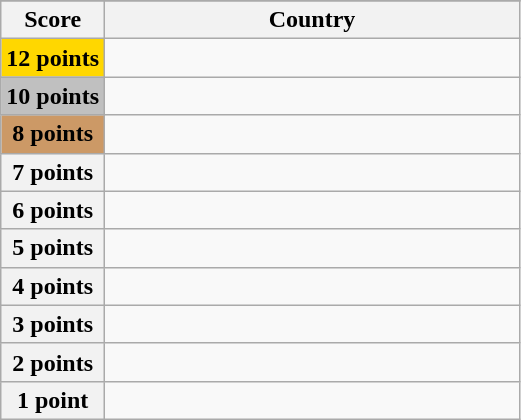<table class="wikitable">
<tr>
</tr>
<tr>
<th scope="col" width="20%">Score</th>
<th scope="col">Country</th>
</tr>
<tr>
<th scope="row" style="background:gold">12 points</th>
<td></td>
</tr>
<tr>
<th scope="row" style="background:silver">10 points</th>
<td></td>
</tr>
<tr>
<th scope="row" style="background:#CC9966">8 points</th>
<td></td>
</tr>
<tr>
<th scope="row">7 points</th>
<td></td>
</tr>
<tr>
<th scope="row">6 points</th>
<td></td>
</tr>
<tr>
<th scope="row">5 points</th>
<td></td>
</tr>
<tr>
<th scope="row">4 points</th>
<td></td>
</tr>
<tr>
<th scope="row">3 points</th>
<td></td>
</tr>
<tr>
<th scope="row">2 points</th>
<td></td>
</tr>
<tr>
<th scope="row">1 point</th>
<td></td>
</tr>
</table>
